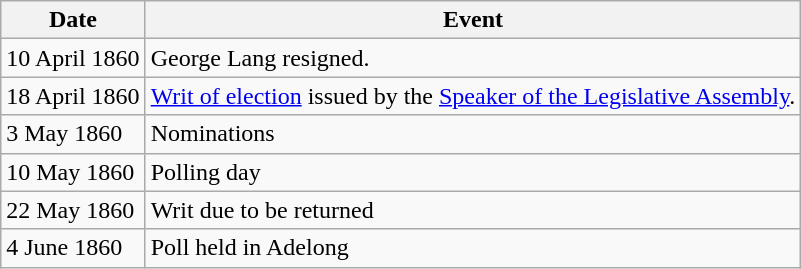<table class="wikitable">
<tr>
<th>Date</th>
<th>Event</th>
</tr>
<tr>
<td>10 April 1860</td>
<td>George Lang resigned.</td>
</tr>
<tr>
<td>18 April 1860</td>
<td><a href='#'>Writ of election</a> issued by the <a href='#'>Speaker of the Legislative Assembly</a>.</td>
</tr>
<tr>
<td>3 May 1860</td>
<td>Nominations</td>
</tr>
<tr>
<td>10 May 1860</td>
<td>Polling day</td>
</tr>
<tr>
<td>22 May 1860</td>
<td>Writ due to be returned</td>
</tr>
<tr>
<td>4 June 1860</td>
<td>Poll held in Adelong</td>
</tr>
</table>
